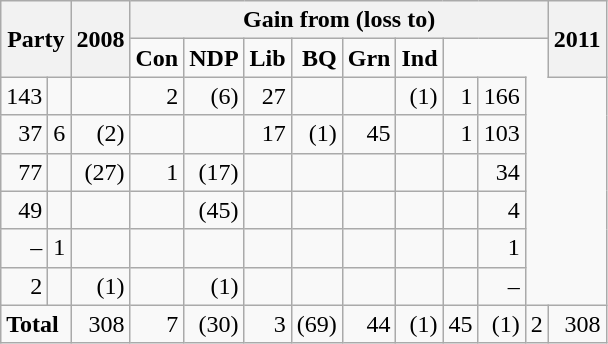<table class="wikitable" style="text-align:right;">
<tr>
<th rowspan="2" colspan="2">Party</th>
<th rowspan="2">2008</th>
<th colspan="9" align="center">Gain from (loss to)</th>
<th rowspan="2">2011</th>
</tr>
<tr>
<td><strong>Con</strong></td>
<td><strong>NDP</strong></td>
<td><strong>Lib</strong></td>
<td><strong>BQ</strong></td>
<td><strong>Grn</strong></td>
<td><strong>Ind</strong></td>
</tr>
<tr>
<td>143</td>
<td></td>
<td></td>
<td>2</td>
<td>(6)</td>
<td>27</td>
<td></td>
<td></td>
<td>(1)</td>
<td>1</td>
<td>166</td>
</tr>
<tr>
<td>37</td>
<td>6</td>
<td>(2)</td>
<td></td>
<td></td>
<td>17</td>
<td>(1)</td>
<td>45</td>
<td></td>
<td>1</td>
<td>103</td>
</tr>
<tr>
<td>77</td>
<td></td>
<td>(27)</td>
<td>1</td>
<td>(17)</td>
<td></td>
<td></td>
<td></td>
<td></td>
<td></td>
<td>34</td>
</tr>
<tr>
<td>49</td>
<td></td>
<td></td>
<td></td>
<td>(45)</td>
<td></td>
<td></td>
<td></td>
<td></td>
<td></td>
<td>4</td>
</tr>
<tr>
<td>–</td>
<td>1</td>
<td></td>
<td></td>
<td></td>
<td></td>
<td></td>
<td></td>
<td></td>
<td></td>
<td>1</td>
</tr>
<tr>
<td>2</td>
<td></td>
<td>(1)</td>
<td></td>
<td>(1)</td>
<td></td>
<td></td>
<td></td>
<td></td>
<td></td>
<td>–</td>
</tr>
<tr>
<td colspan=2 align="left"><strong>Total</strong></td>
<td>308</td>
<td>7</td>
<td>(30)</td>
<td>3</td>
<td>(69)</td>
<td>44</td>
<td>(1)</td>
<td>45</td>
<td>(1)</td>
<td>2</td>
<td>308</td>
</tr>
</table>
